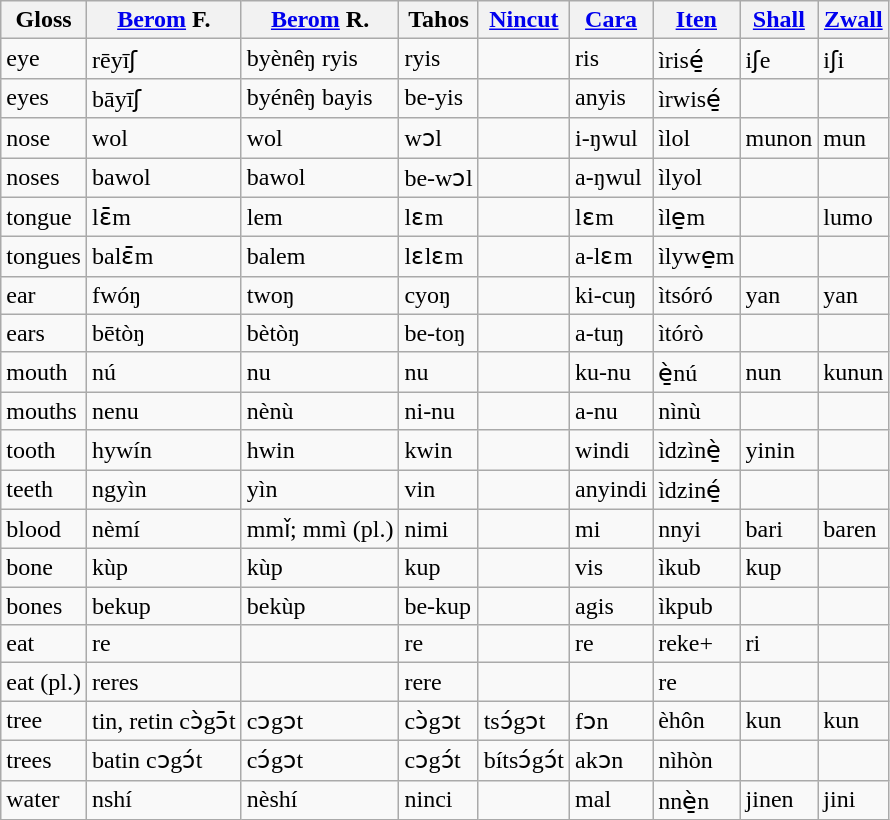<table class="wikitable sortable">
<tr>
<th>Gloss</th>
<th><a href='#'>Berom</a> F.</th>
<th><a href='#'>Berom</a> R.</th>
<th>Tahos</th>
<th><a href='#'>Nincut</a></th>
<th><a href='#'>Cara</a></th>
<th><a href='#'>Iten</a></th>
<th><a href='#'>Shall</a></th>
<th><a href='#'>Zwall</a></th>
</tr>
<tr>
<td>eye</td>
<td>rēyīʃ</td>
<td>byènêŋ ryis</td>
<td>ryis</td>
<td></td>
<td>ris</td>
<td>ìrisé̱</td>
<td>iʃe</td>
<td>iʃi</td>
</tr>
<tr>
<td>eyes</td>
<td>bāyīʃ</td>
<td>byénêŋ bayis</td>
<td>be-yis</td>
<td></td>
<td>anyis</td>
<td>ìrwisé̱</td>
<td></td>
<td></td>
</tr>
<tr>
<td>nose</td>
<td>wol</td>
<td>wol</td>
<td>wɔl</td>
<td></td>
<td>i-ŋwul</td>
<td>ìlol</td>
<td>munon</td>
<td>mun</td>
</tr>
<tr>
<td>noses</td>
<td>bawol</td>
<td>bawol</td>
<td>be-wɔl</td>
<td></td>
<td>a-ŋwul</td>
<td>ìlyol</td>
<td></td>
<td></td>
</tr>
<tr>
<td>tongue</td>
<td>lɛ̄m</td>
<td>lem</td>
<td>lɛm</td>
<td></td>
<td>lɛm</td>
<td>ìle̱m</td>
<td></td>
<td>lumo</td>
</tr>
<tr>
<td>tongues</td>
<td>balɛ̄m</td>
<td>balem</td>
<td>lɛlɛm</td>
<td></td>
<td>a-lɛm</td>
<td>ìlywe̱m</td>
<td></td>
<td></td>
</tr>
<tr>
<td>ear</td>
<td>fwóŋ</td>
<td>twoŋ</td>
<td>cyoŋ</td>
<td></td>
<td>ki-cuŋ</td>
<td>ìtsóró</td>
<td>yan</td>
<td>yan</td>
</tr>
<tr>
<td>ears</td>
<td>bētòŋ</td>
<td>bètòŋ</td>
<td>be-toŋ</td>
<td></td>
<td>a-tuŋ</td>
<td>ìtórò</td>
<td></td>
<td></td>
</tr>
<tr>
<td>mouth</td>
<td>nú</td>
<td>nu</td>
<td>nu</td>
<td></td>
<td>ku-nu</td>
<td>è̱nú</td>
<td>nun</td>
<td>kunun</td>
</tr>
<tr>
<td>mouths</td>
<td>nenu</td>
<td>nènù</td>
<td>ni-nu</td>
<td></td>
<td>a-nu</td>
<td>nìnù</td>
<td></td>
<td></td>
</tr>
<tr>
<td>tooth</td>
<td>hywín</td>
<td>hwin</td>
<td>kwin</td>
<td></td>
<td>windi</td>
<td>ìdzìnè̱</td>
<td>yinin</td>
<td></td>
</tr>
<tr>
<td>teeth</td>
<td>ngyìn</td>
<td>yìn</td>
<td>vin</td>
<td></td>
<td>anyindi</td>
<td>ìdziné̱</td>
<td></td>
<td></td>
</tr>
<tr>
<td>blood</td>
<td>nèmí</td>
<td>mmǐ; mmì (pl.)</td>
<td>nimi</td>
<td></td>
<td>mi</td>
<td>nnyi</td>
<td>bari</td>
<td>baren</td>
</tr>
<tr>
<td>bone</td>
<td>kùp</td>
<td>kùp</td>
<td>kup</td>
<td></td>
<td>vis</td>
<td>ìkub</td>
<td>kup</td>
<td></td>
</tr>
<tr>
<td>bones</td>
<td>bekup</td>
<td>bekùp</td>
<td>be-kup</td>
<td></td>
<td>agis</td>
<td>ìkpub</td>
<td></td>
<td></td>
</tr>
<tr>
<td>eat</td>
<td>re</td>
<td></td>
<td>re</td>
<td></td>
<td>re</td>
<td>reke+</td>
<td>ri</td>
<td></td>
</tr>
<tr>
<td>eat (pl.)</td>
<td>reres</td>
<td></td>
<td>rere</td>
<td></td>
<td></td>
<td>re</td>
<td></td>
<td></td>
</tr>
<tr>
<td>tree</td>
<td>tin, retin cɔ̀gɔ̄t</td>
<td>cɔgɔt</td>
<td>cɔ̀gɔt</td>
<td>tsɔ́gɔt</td>
<td>fɔn</td>
<td>èhôn</td>
<td>kun</td>
<td>kun</td>
</tr>
<tr>
<td>trees</td>
<td>batin cɔgɔ́t</td>
<td>cɔ́gɔt</td>
<td>cɔgɔ́t</td>
<td>bítsɔ́gɔ́t</td>
<td>akɔn</td>
<td>nìhòn</td>
<td></td>
<td></td>
</tr>
<tr>
<td>water</td>
<td>nshí</td>
<td>nèshí</td>
<td>ninci</td>
<td></td>
<td>mal</td>
<td>nnè̱n</td>
<td>jinen</td>
<td>jini</td>
</tr>
</table>
